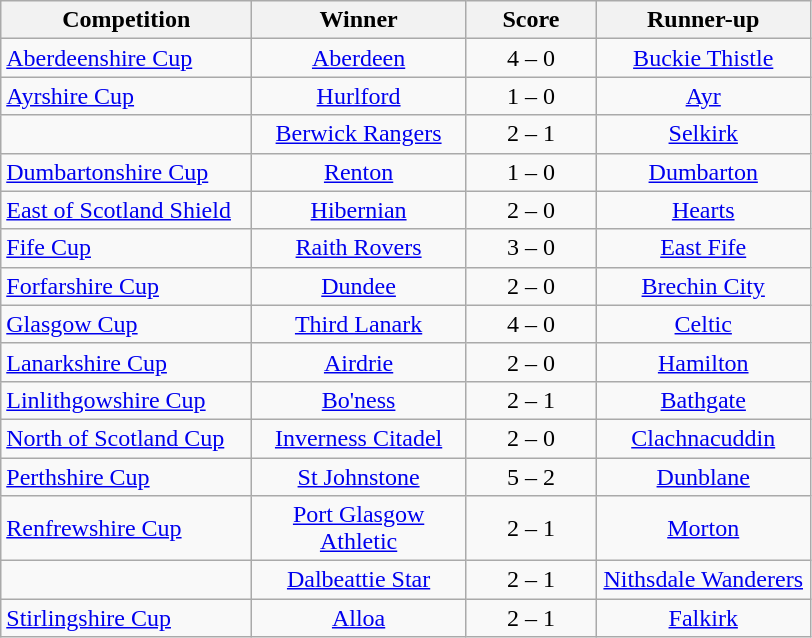<table class="wikitable" style="text-align: center;">
<tr>
<th width=160>Competition</th>
<th width=135>Winner</th>
<th width=80>Score</th>
<th width=135>Runner-up</th>
</tr>
<tr>
<td align=left><a href='#'>Aberdeenshire Cup</a></td>
<td><a href='#'>Aberdeen</a></td>
<td>4 – 0</td>
<td><a href='#'>Buckie Thistle</a></td>
</tr>
<tr>
<td align=left><a href='#'>Ayrshire Cup</a></td>
<td><a href='#'>Hurlford</a></td>
<td>1 – 0</td>
<td><a href='#'>Ayr</a></td>
</tr>
<tr>
<td align=left></td>
<td><a href='#'>Berwick Rangers</a></td>
<td>2 – 1</td>
<td><a href='#'>Selkirk</a></td>
</tr>
<tr>
<td align=left><a href='#'>Dumbartonshire Cup</a></td>
<td><a href='#'>Renton</a></td>
<td>1 – 0</td>
<td><a href='#'>Dumbarton</a></td>
</tr>
<tr>
<td align=left><a href='#'>East of Scotland Shield</a></td>
<td><a href='#'>Hibernian</a></td>
<td>2 – 0</td>
<td><a href='#'>Hearts</a></td>
</tr>
<tr>
<td align=left><a href='#'>Fife Cup</a></td>
<td><a href='#'>Raith Rovers</a></td>
<td>3 – 0</td>
<td><a href='#'>East Fife</a></td>
</tr>
<tr>
<td align=left><a href='#'>Forfarshire Cup</a></td>
<td><a href='#'>Dundee</a></td>
<td>2 – 0</td>
<td><a href='#'>Brechin City</a></td>
</tr>
<tr>
<td align=left><a href='#'>Glasgow Cup</a></td>
<td><a href='#'>Third Lanark</a></td>
<td>4 – 0</td>
<td><a href='#'>Celtic</a></td>
</tr>
<tr>
<td align=left><a href='#'>Lanarkshire Cup</a></td>
<td><a href='#'>Airdrie</a></td>
<td>2 – 0</td>
<td><a href='#'>Hamilton</a></td>
</tr>
<tr>
<td align=left><a href='#'>Linlithgowshire Cup</a></td>
<td><a href='#'>Bo'ness</a></td>
<td>2 – 1</td>
<td><a href='#'>Bathgate</a></td>
</tr>
<tr>
<td align=left><a href='#'>North of Scotland Cup</a></td>
<td><a href='#'>Inverness Citadel</a></td>
<td>2 – 0</td>
<td><a href='#'>Clachnacuddin</a></td>
</tr>
<tr>
<td align=left><a href='#'>Perthshire Cup</a></td>
<td><a href='#'>St Johnstone</a></td>
<td>5 – 2</td>
<td><a href='#'>Dunblane</a></td>
</tr>
<tr>
<td align=left><a href='#'>Renfrewshire Cup</a></td>
<td><a href='#'>Port Glasgow Athletic</a></td>
<td>2 – 1</td>
<td><a href='#'>Morton</a></td>
</tr>
<tr>
<td align=left></td>
<td><a href='#'>Dalbeattie Star</a></td>
<td>2 – 1</td>
<td><a href='#'>Nithsdale Wanderers</a></td>
</tr>
<tr>
<td align=left><a href='#'>Stirlingshire Cup</a></td>
<td><a href='#'>Alloa</a></td>
<td>2 – 1</td>
<td><a href='#'>Falkirk</a></td>
</tr>
</table>
